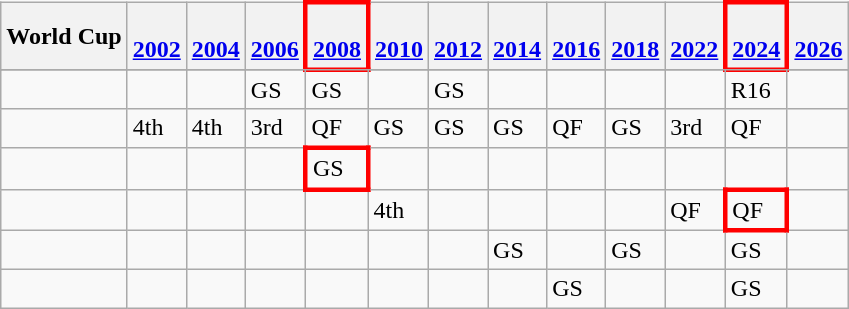<table class="wikitable">
<tr>
<th>World Cup</th>
<th><br><a href='#'>2002</a></th>
<th><br><a href='#'>2004</a></th>
<th><br><a href='#'>2006</a></th>
<th style="border: 3px solid red"><br><a href='#'>2008</a></th>
<th><br><a href='#'>2010</a></th>
<th><br><a href='#'>2012</a></th>
<th><br><a href='#'>2014</a></th>
<th><br><a href='#'>2016</a></th>
<th><br><a href='#'>2018</a></th>
<th><br><a href='#'>2022</a></th>
<th style="border: 3px solid red"><br><a href='#'>2024</a></th>
<th><br><a href='#'>2026</a></th>
</tr>
<tr>
</tr>
<tr>
<td></td>
<td></td>
<td></td>
<td>GS</td>
<td>GS</td>
<td></td>
<td>GS</td>
<td></td>
<td></td>
<td></td>
<td></td>
<td>R16</td>
<td></td>
</tr>
<tr>
<td></td>
<td>4th</td>
<td>4th</td>
<td>3rd</td>
<td>QF</td>
<td>GS</td>
<td>GS</td>
<td>GS</td>
<td>QF</td>
<td>GS</td>
<td>3rd</td>
<td>QF</td>
<td></td>
</tr>
<tr>
<td></td>
<td></td>
<td></td>
<td></td>
<td style="border: 3px solid red">GS</td>
<td></td>
<td></td>
<td></td>
<td></td>
<td></td>
<td></td>
<td></td>
<td></td>
</tr>
<tr>
<td></td>
<td></td>
<td></td>
<td></td>
<td></td>
<td>4th</td>
<td></td>
<td></td>
<td></td>
<td></td>
<td>QF</td>
<td style="border: 3px solid red">QF</td>
<td></td>
</tr>
<tr>
<td></td>
<td></td>
<td></td>
<td></td>
<td></td>
<td></td>
<td></td>
<td>GS</td>
<td></td>
<td>GS</td>
<td></td>
<td>GS</td>
<td></td>
</tr>
<tr>
<td></td>
<td></td>
<td></td>
<td></td>
<td></td>
<td></td>
<td></td>
<td></td>
<td>GS</td>
<td></td>
<td></td>
<td>GS</td>
<td></td>
</tr>
</table>
